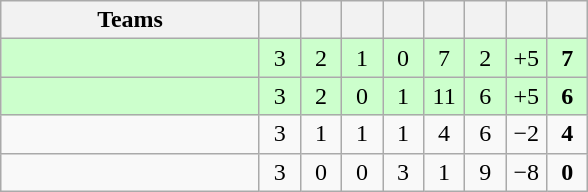<table class="wikitable" style="text-align: center;">
<tr>
<th width=165>Teams</th>
<th width=20></th>
<th width=20></th>
<th width=20></th>
<th width=20></th>
<th width=20></th>
<th width=20></th>
<th width=20></th>
<th width=20></th>
</tr>
<tr style="background:#ccffcc;">
<td style="text-align:left;"></td>
<td>3</td>
<td>2</td>
<td>1</td>
<td>0</td>
<td>7</td>
<td>2</td>
<td>+5</td>
<td><strong>7</strong></td>
</tr>
<tr style="background:#ccffcc;">
<td style="text-align:left;"></td>
<td>3</td>
<td>2</td>
<td>0</td>
<td>1</td>
<td>11</td>
<td>6</td>
<td>+5</td>
<td><strong>6</strong></td>
</tr>
<tr>
<td style="text-align:left;"></td>
<td>3</td>
<td>1</td>
<td>1</td>
<td>1</td>
<td>4</td>
<td>6</td>
<td>−2</td>
<td><strong>4</strong></td>
</tr>
<tr>
<td style="text-align:left;"></td>
<td>3</td>
<td>0</td>
<td>0</td>
<td>3</td>
<td>1</td>
<td>9</td>
<td>−8</td>
<td><strong>0</strong></td>
</tr>
</table>
